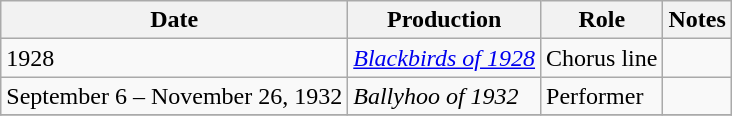<table class="wikitable sortable">
<tr>
<th>Date</th>
<th>Production</th>
<th>Role</th>
<th>Notes</th>
</tr>
<tr>
<td>1928</td>
<td><em><a href='#'>Blackbirds of 1928</a></em></td>
<td>Chorus line</td>
<td></td>
</tr>
<tr>
<td>September 6 – November 26, 1932</td>
<td><em>Ballyhoo of 1932</em></td>
<td>Performer</td>
<td></td>
</tr>
<tr>
</tr>
</table>
